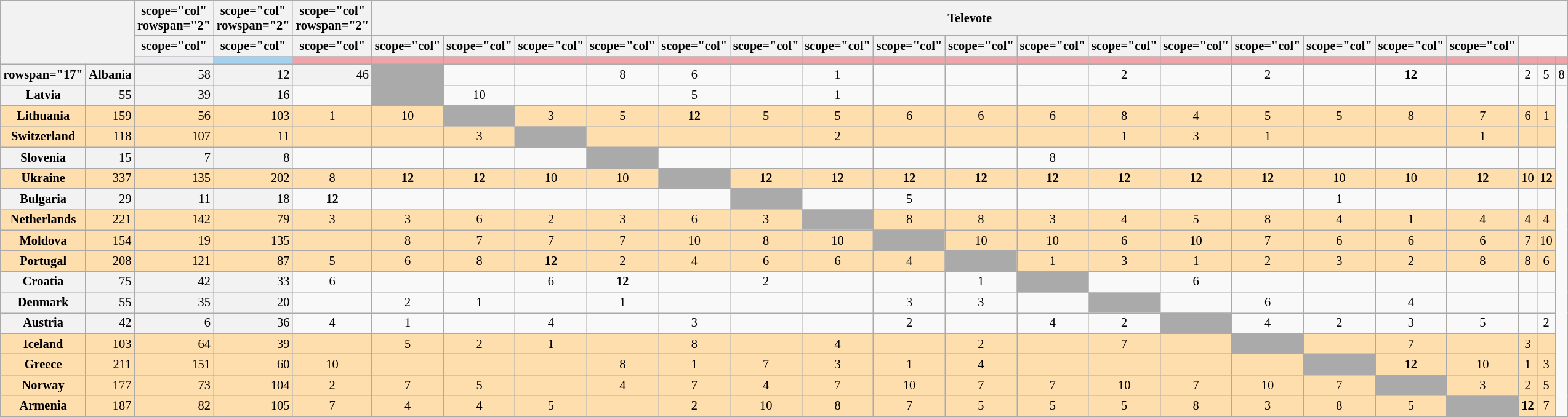<table class="wikitable plainrowheaders" style="text-align: center; font-size: 85%;">
<tr>
</tr>
<tr>
<td colspan="2" rowspan="3" style="background: #F2F2F2;"></td>
<th>scope="col" rowspan="2" </th>
<th>scope="col" rowspan="2" </th>
<th>scope="col" rowspan="2" </th>
<th colspan="19" scope="col">Televote</th>
</tr>
<tr>
<th>scope="col" </th>
<th>scope="col" </th>
<th>scope="col" </th>
<th>scope="col" </th>
<th>scope="col" </th>
<th>scope="col" </th>
<th>scope="col" </th>
<th>scope="col" </th>
<th>scope="col" </th>
<th>scope="col" </th>
<th>scope="col" </th>
<th>scope="col" </th>
<th>scope="col" </th>
<th>scope="col" </th>
<th>scope="col" </th>
<th>scope="col" </th>
<th>scope="col" </th>
<th>scope="col" </th>
<th>scope="col" </th>
</tr>
<tr>
<td style="height:2px; background: #eaecf0; border-top:1px solid transparent;"></td>
<td style="background: #A4D1EF;"></td>
<td style="background: #EFA4A9;"></td>
<td style="background: #EFA4A9;"></td>
<td style="background: #EFA4A9;"></td>
<td style="background: #EFA4A9;"></td>
<td style="background: #EFA4A9;"></td>
<td style="background: #EFA4A9;"></td>
<td style="background: #EFA4A9;"></td>
<td style="background: #EFA4A9;"></td>
<td style="background: #EFA4A9;"></td>
<td style="background: #EFA4A9;"></td>
<td style="background: #EFA4A9;"></td>
<td style="background: #EFA4A9;"></td>
<td style="background: #EFA4A9;"></td>
<td style="background: #EFA4A9;"></td>
<td style="background: #EFA4A9;"></td>
<td style="background: #EFA4A9;"></td>
<td style="background: #EFA4A9;"></td>
<td style="background: #EFA4A9;"></td>
<td style="background: #EFA4A9;"></td>
<td style="background: #EFA4A9;"></td>
</tr>
<tr>
<th>rowspan="17" </th>
<th scope="row" style="background: #f2f2f2;">Albania</th>
<td style="text-align: right; background: #f2f2f2;">58</td>
<td style="text-align: right; background: #f2f2f2;">12</td>
<td style="text-align: right; background: #f2f2f2;">46</td>
<td style="background: #aaa;"></td>
<td></td>
<td></td>
<td>8</td>
<td>6</td>
<td></td>
<td>1</td>
<td></td>
<td></td>
<td></td>
<td>2</td>
<td></td>
<td>2</td>
<td></td>
<td><strong>12</strong></td>
<td></td>
<td>2</td>
<td>5</td>
<td>8</td>
</tr>
<tr>
<th scope="row" style="background: #f2f2f2;">Latvia</th>
<td style="text-align: right; background: #f2f2f2;">55</td>
<td style="text-align: right; background: #f2f2f2;">39</td>
<td style="text-align: right; background: #f2f2f2;">16</td>
<td></td>
<td style="background: #aaa;"></td>
<td>10</td>
<td></td>
<td></td>
<td>5</td>
<td></td>
<td>1</td>
<td></td>
<td></td>
<td></td>
<td></td>
<td></td>
<td></td>
<td></td>
<td></td>
<td></td>
<td></td>
<td></td>
</tr>
<tr style="background:#ffdead;">
<th scope="row" style="font-weight: bold; background: #ffdead;">Lithuania</th>
<td style="text-align: right;">159</td>
<td style="text-align: right;">56</td>
<td style="text-align: right;">103</td>
<td>1</td>
<td>10</td>
<td style="background: #aaa;"></td>
<td>3</td>
<td>5</td>
<td><strong>12</strong></td>
<td>5</td>
<td>5</td>
<td>6</td>
<td>6</td>
<td>6</td>
<td>8</td>
<td>4</td>
<td>5</td>
<td>5</td>
<td>8</td>
<td>7</td>
<td>6</td>
<td>1</td>
</tr>
<tr style="background:#ffdead;">
<th scope="row" style="font-weight: bold; background: #ffdead;">Switzerland</th>
<td style="text-align: right;">118</td>
<td style="text-align: right;">107</td>
<td style="text-align: right;">11</td>
<td></td>
<td></td>
<td>3</td>
<td style="background: #aaa;"></td>
<td></td>
<td></td>
<td></td>
<td>2</td>
<td></td>
<td></td>
<td></td>
<td>1</td>
<td>3</td>
<td>1</td>
<td></td>
<td></td>
<td>1</td>
<td></td>
<td></td>
</tr>
<tr>
<th scope="row" style="background: #f2f2f2;">Slovenia</th>
<td style="text-align: right; background: #f2f2f2;">15</td>
<td style="text-align: right; background: #f2f2f2;">7</td>
<td style="text-align: right; background: #f2f2f2;">8</td>
<td></td>
<td></td>
<td></td>
<td></td>
<td style="background: #aaa;"></td>
<td></td>
<td></td>
<td></td>
<td></td>
<td></td>
<td>8</td>
<td></td>
<td></td>
<td></td>
<td></td>
<td></td>
<td></td>
<td></td>
<td></td>
</tr>
<tr style="background:#ffdead;">
<th scope="row" style="font-weight: bold; background: #ffdead;">Ukraine</th>
<td style="text-align: right;">337</td>
<td style="text-align: right;">135</td>
<td style="text-align: right;">202</td>
<td>8</td>
<td><strong>12</strong></td>
<td><strong>12</strong></td>
<td>10</td>
<td>10</td>
<td style="background: #aaa;"></td>
<td><strong>12</strong></td>
<td><strong>12</strong></td>
<td><strong>12</strong></td>
<td><strong>12</strong></td>
<td><strong>12</strong></td>
<td><strong>12</strong></td>
<td><strong>12</strong></td>
<td><strong>12</strong></td>
<td>10</td>
<td>10</td>
<td><strong>12</strong></td>
<td>10</td>
<td><strong>12</strong></td>
</tr>
<tr>
<th scope="row" style="background: #f2f2f2;">Bulgaria</th>
<td style="text-align: right; background: #f2f2f2;">29</td>
<td style="text-align: right; background: #f2f2f2;">11</td>
<td style="text-align: right; background: #f2f2f2;">18</td>
<td><strong>12</strong></td>
<td></td>
<td></td>
<td></td>
<td></td>
<td></td>
<td style="background: #aaa;"></td>
<td></td>
<td>5</td>
<td></td>
<td></td>
<td></td>
<td></td>
<td></td>
<td>1</td>
<td></td>
<td></td>
<td></td>
<td></td>
</tr>
<tr style="background:#ffdead;">
<th scope="row" style="font-weight: bold; background: #ffdead;">Netherlands</th>
<td style="text-align: right;">221</td>
<td style="text-align: right;">142</td>
<td style="text-align: right;">79</td>
<td>3</td>
<td>3</td>
<td>6</td>
<td>2</td>
<td>3</td>
<td>6</td>
<td>3</td>
<td style="background: #aaa;"></td>
<td>8</td>
<td>8</td>
<td>3</td>
<td>4</td>
<td>5</td>
<td>8</td>
<td>4</td>
<td>1</td>
<td>4</td>
<td>4</td>
<td>4</td>
</tr>
<tr style="background:#ffdead;">
<th scope="row" style="font-weight: bold; background: #ffdead;">Moldova</th>
<td style="text-align: right;">154</td>
<td style="text-align: right;">19</td>
<td style="text-align: right;">135</td>
<td></td>
<td>8</td>
<td>7</td>
<td>7</td>
<td>7</td>
<td>10</td>
<td>8</td>
<td>10</td>
<td style="background: #aaa;"></td>
<td>10</td>
<td>10</td>
<td>6</td>
<td>10</td>
<td>7</td>
<td>6</td>
<td>6</td>
<td>6</td>
<td>7</td>
<td>10</td>
</tr>
<tr style="background:#ffdead;">
<th scope="row" style="font-weight: bold; background: #ffdead;">Portugal</th>
<td style="text-align: right;">208</td>
<td style="text-align: right;">121</td>
<td style="text-align: right;">87</td>
<td>5</td>
<td>6</td>
<td>8</td>
<td><strong>12</strong></td>
<td>2</td>
<td>4</td>
<td>6</td>
<td>6</td>
<td>4</td>
<td style="background: #aaa;"></td>
<td>1</td>
<td>3</td>
<td>1</td>
<td>2</td>
<td>3</td>
<td>2</td>
<td>8</td>
<td>8</td>
<td>6</td>
</tr>
<tr>
<th scope="row" style="background: #f2f2f2;">Croatia</th>
<td style="text-align: right; background: #f2f2f2;">75</td>
<td style="text-align: right; background: #f2f2f2;">42</td>
<td style="text-align: right; background: #f2f2f2;">33</td>
<td>6</td>
<td></td>
<td></td>
<td>6</td>
<td><strong>12</strong></td>
<td></td>
<td>2</td>
<td></td>
<td></td>
<td>1</td>
<td style="background: #aaa;"></td>
<td></td>
<td>6</td>
<td></td>
<td></td>
<td></td>
<td></td>
<td></td>
<td></td>
</tr>
<tr>
<th scope="row" style="background: #f2f2f2;">Denmark</th>
<td style="text-align: right; background: #f2f2f2;">55</td>
<td style="text-align: right; background: #f2f2f2;">35</td>
<td style="text-align: right; background: #f2f2f2;">20</td>
<td></td>
<td>2</td>
<td>1</td>
<td></td>
<td>1</td>
<td></td>
<td></td>
<td></td>
<td>3</td>
<td>3</td>
<td></td>
<td style="background: #aaa;"></td>
<td></td>
<td>6</td>
<td></td>
<td>4</td>
<td></td>
<td></td>
<td></td>
</tr>
<tr>
<th scope="row" style="background: #f2f2f2;">Austria</th>
<td style="text-align: right; background: #f2f2f2;">42</td>
<td style="text-align: right; background: #f2f2f2;">6</td>
<td style="text-align: right; background: #f2f2f2;">36</td>
<td>4</td>
<td>1</td>
<td></td>
<td>4</td>
<td></td>
<td>3</td>
<td></td>
<td></td>
<td>2</td>
<td></td>
<td>4</td>
<td>2</td>
<td style="background: #aaa;"></td>
<td>4</td>
<td>2</td>
<td>3</td>
<td>5</td>
<td></td>
<td>2</td>
</tr>
<tr style="background:#ffdead;">
<th scope="row" style="font-weight: bold; background: #ffdead;">Iceland</th>
<td style="text-align: right;">103</td>
<td style="text-align: right;">64</td>
<td style="text-align: right;">39</td>
<td></td>
<td>5</td>
<td>2</td>
<td>1</td>
<td></td>
<td>8</td>
<td></td>
<td>4</td>
<td></td>
<td>2</td>
<td></td>
<td>7</td>
<td></td>
<td style="background: #aaa;"></td>
<td></td>
<td>7</td>
<td></td>
<td>3</td>
<td></td>
</tr>
<tr style="background:#ffdead;">
<th scope="row" style="font-weight: bold; background: #ffdead;">Greece</th>
<td style="text-align: right;">211</td>
<td style="text-align: right;">151</td>
<td style="text-align: right;">60</td>
<td>10</td>
<td></td>
<td></td>
<td></td>
<td>8</td>
<td>1</td>
<td>7</td>
<td>3</td>
<td>1</td>
<td>4</td>
<td></td>
<td></td>
<td></td>
<td></td>
<td style="background: #aaa;"></td>
<td><strong>12</strong></td>
<td>10</td>
<td>1</td>
<td>3</td>
</tr>
<tr style="background:#ffdead;">
<th scope="row" style="font-weight: bold; background: #ffdead;">Norway</th>
<td style="text-align: right;">177</td>
<td style="text-align: right;">73</td>
<td style="text-align: right;">104</td>
<td>2</td>
<td>7</td>
<td>5</td>
<td></td>
<td>4</td>
<td>7</td>
<td>4</td>
<td>7</td>
<td>10</td>
<td>7</td>
<td>7</td>
<td>10</td>
<td>7</td>
<td>10</td>
<td>7</td>
<td style="background: #aaa;"></td>
<td>3</td>
<td>2</td>
<td>5</td>
</tr>
<tr style="background:#ffdead;">
<th scope="row" style="font-weight: bold; background: #ffdead;">Armenia</th>
<td style="text-align: right;">187</td>
<td style="text-align: right;">82</td>
<td style="text-align: right;">105</td>
<td>7</td>
<td>4</td>
<td>4</td>
<td>5</td>
<td></td>
<td>2</td>
<td>10</td>
<td>8</td>
<td>7</td>
<td>5</td>
<td>5</td>
<td>5</td>
<td>8</td>
<td>3</td>
<td>8</td>
<td>5</td>
<td style="background: #aaa;"></td>
<td><strong>12</strong></td>
<td>7</td>
</tr>
</table>
